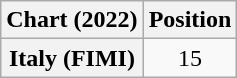<table class="wikitable sortable plainrowheaders" style="text-align:center">
<tr>
<th scope="col">Chart (2022)</th>
<th scope="col">Position</th>
</tr>
<tr>
<th scope="row">Italy (FIMI)</th>
<td>15</td>
</tr>
</table>
